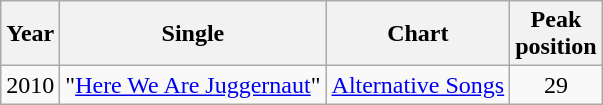<table class="wikitable">
<tr>
<th>Year</th>
<th>Single</th>
<th>Chart</th>
<th>Peak<br>position</th>
</tr>
<tr>
<td>2010</td>
<td>"<a href='#'>Here We Are Juggernaut</a>"</td>
<td><a href='#'>Alternative Songs</a></td>
<td style="text-align:center">29</td>
</tr>
</table>
